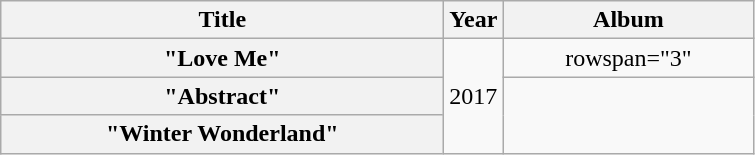<table class="wikitable plainrowheaders" style="text-align:center">
<tr>
<th scope="col" style="width:18em">Title</th>
<th scope="col" style="width:2em">Year</th>
<th scope="col" style="width:10em">Album</th>
</tr>
<tr>
<th scope="row">"Love Me"<br> </th>
<td rowspan="3">2017</td>
<td>rowspan="3" </td>
</tr>
<tr>
<th scope="row">"Abstract"<br> </th>
</tr>
<tr>
<th scope="row">"Winter Wonderland"<br> </th>
</tr>
</table>
